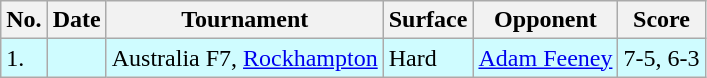<table class="sortable wikitable">
<tr>
<th>No.</th>
<th>Date</th>
<th>Tournament</th>
<th>Surface</th>
<th>Opponent</th>
<th class="unsortable">Score</th>
</tr>
<tr style="background:#cffcff;">
<td>1.</td>
<td></td>
<td>Australia F7, <a href='#'>Rockhampton</a></td>
<td>Hard</td>
<td> <a href='#'>Adam Feeney</a></td>
<td>7-5, 6-3</td>
</tr>
</table>
